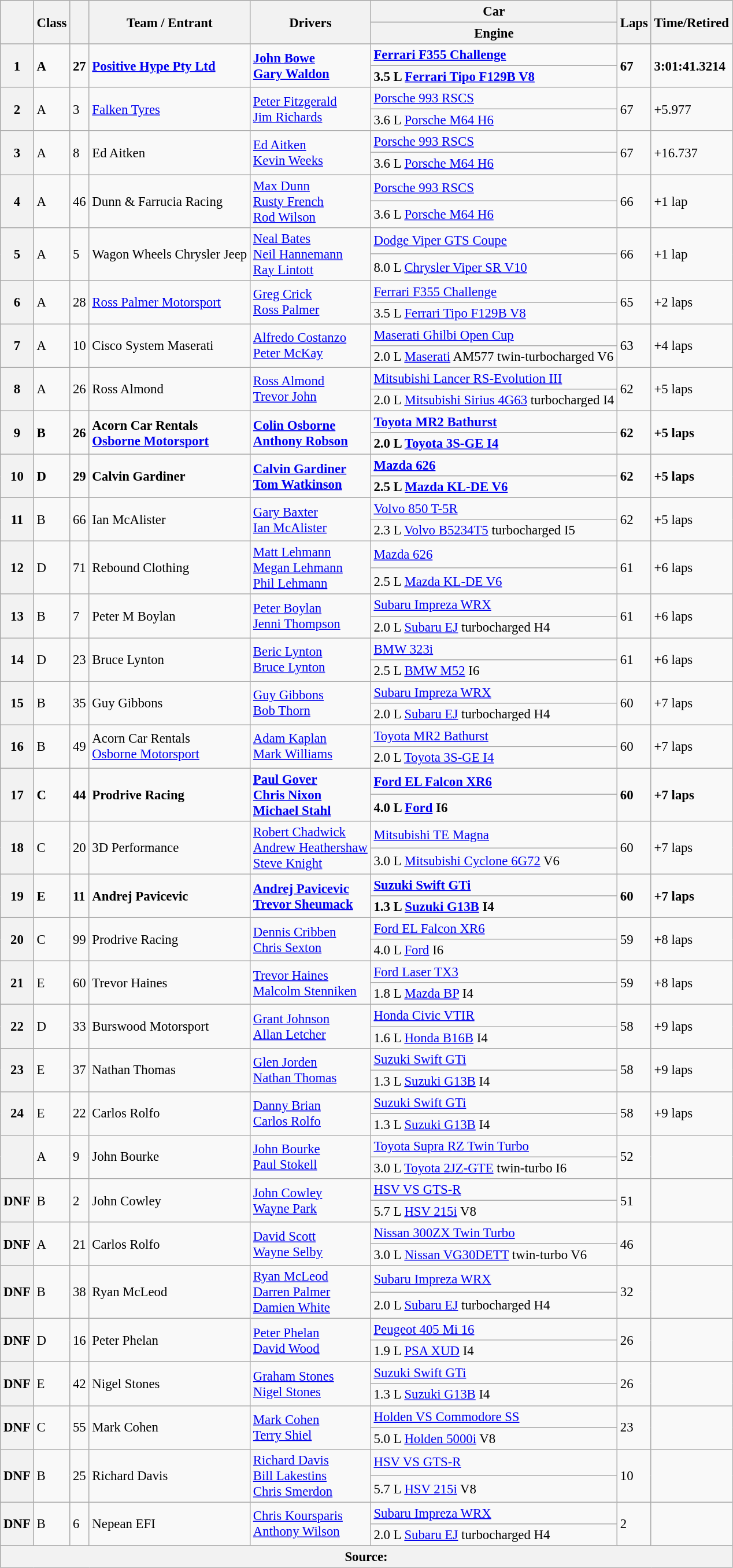<table class="wikitable" style="font-size: 95%;">
<tr>
<th rowspan=2></th>
<th rowspan=2>Class</th>
<th rowspan=2></th>
<th rowspan=2>Team / Entrant</th>
<th rowspan=2>Drivers</th>
<th>Car</th>
<th rowspan=2>Laps</th>
<th rowspan="2">Time/Retired</th>
</tr>
<tr>
<th>Engine</th>
</tr>
<tr style="font-weight: bold">
<th rowspan="2">1</th>
<td rowspan="2">A</td>
<td rowspan="2">27</td>
<td rowspan="2"><a href='#'>Positive Hype Pty Ltd</a></td>
<td rowspan="2"><a href='#'>John Bowe</a><br> <a href='#'>Gary Waldon</a></td>
<td><a href='#'>Ferrari F355 Challenge</a></td>
<td rowspan="2">67</td>
<td rowspan="2">3:01:41.3214</td>
</tr>
<tr style="font-weight: bold">
<td>3.5 L <a href='#'>Ferrari Tipo F129B V8</a></td>
</tr>
<tr>
<th rowspan="2">2</th>
<td rowspan="2">A</td>
<td rowspan="2">3</td>
<td rowspan="2"><a href='#'>Falken Tyres</a></td>
<td rowspan="2"><a href='#'>Peter Fitzgerald</a><br> <a href='#'>Jim Richards</a></td>
<td><a href='#'>Porsche 993 RSCS</a></td>
<td rowspan="2">67</td>
<td rowspan="2">+5.977</td>
</tr>
<tr>
<td>3.6 L <a href='#'>Porsche M64 H6</a></td>
</tr>
<tr>
<th rowspan="2">3</th>
<td rowspan="2">A</td>
<td rowspan="2">8</td>
<td rowspan="2">Ed Aitken</td>
<td rowspan="2"><a href='#'>Ed Aitken</a><br> <a href='#'>Kevin Weeks</a></td>
<td><a href='#'>Porsche 993 RSCS</a></td>
<td rowspan="2">67</td>
<td rowspan="2">+16.737</td>
</tr>
<tr>
<td>3.6 L <a href='#'>Porsche M64 H6</a></td>
</tr>
<tr>
<th rowspan="2">4</th>
<td rowspan="2">A</td>
<td rowspan="2">46</td>
<td rowspan="2">Dunn & Farrucia Racing</td>
<td rowspan="2"><a href='#'>Max Dunn</a><br> <a href='#'>Rusty French</a><br> <a href='#'>Rod Wilson</a></td>
<td><a href='#'>Porsche 993 RSCS</a></td>
<td rowspan="2">66</td>
<td rowspan="2">+1 lap</td>
</tr>
<tr>
<td>3.6 L <a href='#'>Porsche M64 H6</a></td>
</tr>
<tr>
<th rowspan="2">5</th>
<td rowspan="2">A</td>
<td rowspan="2">5</td>
<td rowspan="2">Wagon Wheels Chrysler Jeep</td>
<td rowspan="2"><a href='#'>Neal Bates</a><br> <a href='#'>Neil Hannemann</a><br> <a href='#'>Ray Lintott</a></td>
<td><a href='#'>Dodge Viper GTS Coupe</a></td>
<td rowspan="2">66</td>
<td rowspan="2">+1 lap</td>
</tr>
<tr>
<td>8.0 L <a href='#'>Chrysler Viper SR V10</a></td>
</tr>
<tr>
<th rowspan="2">6</th>
<td rowspan="2">A</td>
<td rowspan="2">28</td>
<td rowspan="2"><a href='#'>Ross Palmer Motorsport</a></td>
<td rowspan="2"><a href='#'>Greg Crick</a><br> <a href='#'>Ross Palmer</a></td>
<td><a href='#'>Ferrari F355 Challenge</a></td>
<td rowspan="2">65</td>
<td rowspan="2">+2 laps</td>
</tr>
<tr>
<td>3.5 L <a href='#'>Ferrari Tipo F129B V8</a></td>
</tr>
<tr>
<th rowspan="2">7</th>
<td rowspan="2">A</td>
<td rowspan="2">10</td>
<td rowspan="2">Cisco System Maserati</td>
<td rowspan="2"><a href='#'>Alfredo Costanzo</a><br> <a href='#'>Peter McKay</a></td>
<td><a href='#'>Maserati Ghilbi Open Cup</a></td>
<td rowspan="2">63</td>
<td rowspan="2">+4 laps</td>
</tr>
<tr>
<td>2.0 L <a href='#'>Maserati</a> AM577 twin-turbocharged V6</td>
</tr>
<tr>
<th rowspan="2">8</th>
<td rowspan="2">A</td>
<td rowspan="2">26</td>
<td rowspan="2">Ross Almond</td>
<td rowspan="2"><a href='#'>Ross Almond</a><br> <a href='#'>Trevor John</a></td>
<td><a href='#'>Mitsubishi Lancer RS-Evolution III</a></td>
<td rowspan="2">62</td>
<td rowspan="2">+5 laps</td>
</tr>
<tr>
<td>2.0 L <a href='#'>Mitsubishi Sirius 4G63</a> turbocharged I4</td>
</tr>
<tr style="font-weight: bold">
<th rowspan="2">9</th>
<td rowspan="2">B</td>
<td rowspan="2">26</td>
<td rowspan="2">Acorn Car Rentals<br> <a href='#'>Osborne Motorsport</a></td>
<td rowspan="2"><a href='#'>Colin Osborne</a><br> <a href='#'>Anthony Robson</a></td>
<td><a href='#'>Toyota MR2 Bathurst</a></td>
<td rowspan="2">62</td>
<td rowspan="2">+5 laps</td>
</tr>
<tr style="font-weight: bold">
<td>2.0 L <a href='#'>Toyota 3S-GE I4</a></td>
</tr>
<tr style="font-weight: bold">
<th rowspan="2">10</th>
<td rowspan="2">D</td>
<td rowspan="2">29</td>
<td rowspan="2">Calvin Gardiner</td>
<td rowspan="2"><a href='#'>Calvin Gardiner</a><br> <a href='#'>Tom Watkinson</a></td>
<td><a href='#'>Mazda 626</a></td>
<td rowspan="2">62</td>
<td rowspan="2">+5 laps</td>
</tr>
<tr style="font-weight: bold">
<td>2.5 L <a href='#'>Mazda KL-DE V6</a></td>
</tr>
<tr>
<th rowspan="2">11</th>
<td rowspan="2">B</td>
<td rowspan="2">66</td>
<td rowspan="2">Ian McAlister</td>
<td rowspan="2"><a href='#'>Gary Baxter</a><br> <a href='#'>Ian McAlister</a></td>
<td><a href='#'>Volvo 850 T-5R</a></td>
<td rowspan="2">62</td>
<td rowspan="2">+5 laps</td>
</tr>
<tr>
<td>2.3 L <a href='#'>Volvo B5234T5</a> turbocharged I5</td>
</tr>
<tr>
<th rowspan="2">12</th>
<td rowspan="2">D</td>
<td rowspan="2">71</td>
<td rowspan="2">Rebound Clothing</td>
<td rowspan="2"><a href='#'>Matt Lehmann</a><br> <a href='#'>Megan Lehmann</a><br> <a href='#'>Phil Lehmann</a></td>
<td><a href='#'>Mazda 626</a></td>
<td rowspan="2">61</td>
<td rowspan="2">+6 laps</td>
</tr>
<tr>
<td>2.5 L <a href='#'>Mazda KL-DE V6</a></td>
</tr>
<tr>
<th rowspan="2">13</th>
<td rowspan="2">B</td>
<td rowspan="2">7</td>
<td rowspan="2">Peter M Boylan</td>
<td rowspan="2"><a href='#'>Peter Boylan</a><br> <a href='#'>Jenni Thompson</a></td>
<td><a href='#'>Subaru Impreza WRX</a></td>
<td rowspan="2">61</td>
<td rowspan="2">+6 laps</td>
</tr>
<tr>
<td>2.0 L <a href='#'>Subaru EJ</a> turbocharged H4</td>
</tr>
<tr>
<th rowspan="2">14</th>
<td rowspan="2">D</td>
<td rowspan="2">23</td>
<td rowspan="2">Bruce Lynton</td>
<td rowspan="2"><a href='#'>Beric Lynton</a><br> <a href='#'>Bruce Lynton</a></td>
<td><a href='#'>BMW 323i</a></td>
<td rowspan="2">61</td>
<td rowspan="2">+6 laps</td>
</tr>
<tr>
<td>2.5 L <a href='#'>BMW M52</a> I6</td>
</tr>
<tr>
<th rowspan="2">15</th>
<td rowspan="2">B</td>
<td rowspan="2">35</td>
<td rowspan="2">Guy Gibbons</td>
<td rowspan="2"><a href='#'>Guy Gibbons</a><br> <a href='#'>Bob Thorn</a></td>
<td><a href='#'>Subaru Impreza WRX</a></td>
<td rowspan="2">60</td>
<td rowspan="2">+7 laps</td>
</tr>
<tr>
<td>2.0 L <a href='#'>Subaru EJ</a> turbocharged H4</td>
</tr>
<tr>
<th rowspan="2">16</th>
<td rowspan="2">B</td>
<td rowspan="2">49</td>
<td rowspan="2">Acorn Car Rentals<br> <a href='#'>Osborne Motorsport</a></td>
<td rowspan="2"><a href='#'>Adam Kaplan</a><br> <a href='#'>Mark Williams</a></td>
<td><a href='#'>Toyota MR2 Bathurst</a></td>
<td rowspan="2">60</td>
<td rowspan="2">+7 laps</td>
</tr>
<tr>
<td>2.0 L <a href='#'>Toyota 3S-GE I4</a></td>
</tr>
<tr style="font-weight: bold">
<th rowspan="2">17</th>
<td rowspan="2">C</td>
<td rowspan="2">44</td>
<td rowspan="2">Prodrive Racing</td>
<td rowspan="2"><a href='#'>Paul Gover</a><br> <a href='#'>Chris Nixon</a><br> <a href='#'>Michael Stahl</a></td>
<td><a href='#'>Ford EL Falcon XR6</a></td>
<td rowspan="2">60</td>
<td rowspan="2">+7 laps</td>
</tr>
<tr style="font-weight: bold">
<td>4.0 L <a href='#'>Ford</a> I6</td>
</tr>
<tr>
<th rowspan="2">18</th>
<td rowspan="2">C</td>
<td rowspan="2">20</td>
<td rowspan="2">3D Performance</td>
<td rowspan="2"><a href='#'>Robert Chadwick</a><br> <a href='#'>Andrew Heathershaw</a><br> <a href='#'>Steve Knight</a></td>
<td><a href='#'>Mitsubishi TE Magna</a></td>
<td rowspan="2">60</td>
<td rowspan="2">+7 laps</td>
</tr>
<tr>
<td>3.0 L <a href='#'>Mitsubishi Cyclone 6G72</a> V6</td>
</tr>
<tr style="font-weight: bold">
<th rowspan="2">19</th>
<td rowspan="2">E</td>
<td rowspan="2">11</td>
<td rowspan="2">Andrej Pavicevic</td>
<td rowspan="2"><a href='#'>Andrej Pavicevic</a><br> <a href='#'>Trevor Sheumack</a></td>
<td><a href='#'>Suzuki Swift GTi</a></td>
<td rowspan="2">60</td>
<td rowspan="2">+7 laps</td>
</tr>
<tr style="font-weight: bold">
<td>1.3 L <a href='#'>Suzuki G13B</a> I4</td>
</tr>
<tr>
<th rowspan="2">20</th>
<td rowspan="2">C</td>
<td rowspan="2">99</td>
<td rowspan="2">Prodrive Racing</td>
<td rowspan="2"><a href='#'>Dennis Cribben</a><br> <a href='#'>Chris Sexton</a></td>
<td><a href='#'>Ford EL Falcon XR6</a></td>
<td rowspan="2">59</td>
<td rowspan="2">+8 laps</td>
</tr>
<tr>
<td>4.0 L <a href='#'>Ford</a> I6</td>
</tr>
<tr>
<th rowspan="2">21</th>
<td rowspan="2">E</td>
<td rowspan="2">60</td>
<td rowspan="2">Trevor Haines</td>
<td rowspan="2"><a href='#'>Trevor Haines</a><br> <a href='#'>Malcolm Stenniken</a></td>
<td><a href='#'>Ford Laser TX3</a></td>
<td rowspan="2">59</td>
<td rowspan="2">+8 laps</td>
</tr>
<tr>
<td>1.8 L <a href='#'>Mazda BP</a> I4</td>
</tr>
<tr>
<th rowspan="2">22</th>
<td rowspan="2">D</td>
<td rowspan="2">33</td>
<td rowspan="2">Burswood Motorsport</td>
<td rowspan="2"><a href='#'>Grant Johnson</a><br> <a href='#'>Allan Letcher</a></td>
<td><a href='#'>Honda Civic VTIR</a></td>
<td rowspan="2">58</td>
<td rowspan="2">+9 laps</td>
</tr>
<tr>
<td>1.6 L <a href='#'>Honda B16B</a> I4</td>
</tr>
<tr>
<th rowspan="2">23</th>
<td rowspan="2">E</td>
<td rowspan="2">37</td>
<td rowspan="2">Nathan Thomas</td>
<td rowspan="2"><a href='#'>Glen Jorden</a><br> <a href='#'>Nathan Thomas</a></td>
<td><a href='#'>Suzuki Swift GTi</a></td>
<td rowspan="2">58</td>
<td rowspan="2">+9 laps</td>
</tr>
<tr>
<td>1.3 L <a href='#'>Suzuki G13B</a> I4</td>
</tr>
<tr>
<th rowspan="2">24</th>
<td rowspan="2">E</td>
<td rowspan="2">22</td>
<td rowspan="2">Carlos Rolfo</td>
<td rowspan="2"><a href='#'>Danny Brian</a><br> <a href='#'>Carlos Rolfo</a></td>
<td><a href='#'>Suzuki Swift GTi</a></td>
<td rowspan="2">58</td>
<td rowspan="2">+9 laps</td>
</tr>
<tr>
<td>1.3 L <a href='#'>Suzuki G13B</a> I4</td>
</tr>
<tr>
<th rowspan="2"></th>
<td rowspan="2">A</td>
<td rowspan="2">9</td>
<td rowspan="2">John Bourke</td>
<td rowspan="2"><a href='#'>John Bourke</a><br> <a href='#'>Paul Stokell</a></td>
<td><a href='#'>Toyota Supra RZ Twin Turbo</a></td>
<td rowspan="2">52</td>
<td rowspan="2"></td>
</tr>
<tr>
<td>3.0 L <a href='#'>Toyota 2JZ-GTE</a> twin-turbo I6</td>
</tr>
<tr>
<th rowspan="2">DNF</th>
<td rowspan="2">B</td>
<td rowspan="2">2</td>
<td rowspan="2">John Cowley</td>
<td rowspan="2"><a href='#'>John Cowley</a><br> <a href='#'>Wayne Park</a></td>
<td><a href='#'>HSV VS GTS-R</a></td>
<td rowspan="2">51</td>
<td rowspan="2"></td>
</tr>
<tr>
<td>5.7 L <a href='#'>HSV 215i</a> V8</td>
</tr>
<tr>
<th rowspan="2">DNF</th>
<td rowspan="2">A</td>
<td rowspan="2">21</td>
<td rowspan="2">Carlos Rolfo</td>
<td rowspan="2"><a href='#'>David Scott</a><br> <a href='#'>Wayne Selby</a></td>
<td><a href='#'>Nissan 300ZX Twin Turbo</a></td>
<td rowspan="2">46</td>
<td rowspan="2"></td>
</tr>
<tr>
<td>3.0 L <a href='#'>Nissan VG30DETT</a> twin-turbo V6</td>
</tr>
<tr>
<th rowspan="2">DNF</th>
<td rowspan="2">B</td>
<td rowspan="2">38</td>
<td rowspan="2">Ryan McLeod</td>
<td rowspan="2"><a href='#'>Ryan McLeod</a><br> <a href='#'>Darren Palmer</a><br> <a href='#'>Damien White</a></td>
<td><a href='#'>Subaru Impreza WRX</a></td>
<td rowspan="2">32</td>
<td rowspan="2"></td>
</tr>
<tr>
<td>2.0 L <a href='#'>Subaru EJ</a> turbocharged H4</td>
</tr>
<tr>
<th rowspan="2">DNF</th>
<td rowspan="2">D</td>
<td rowspan="2">16</td>
<td rowspan="2">Peter Phelan</td>
<td rowspan="2"><a href='#'>Peter Phelan</a><br> <a href='#'>David Wood</a></td>
<td><a href='#'>Peugeot 405 Mi 16</a></td>
<td rowspan="2">26</td>
<td rowspan="2"></td>
</tr>
<tr>
<td>1.9 L <a href='#'>PSA XUD</a> I4</td>
</tr>
<tr>
<th rowspan="2">DNF</th>
<td rowspan="2">E</td>
<td rowspan="2">42</td>
<td rowspan="2">Nigel Stones</td>
<td rowspan="2"><a href='#'>Graham Stones</a><br> <a href='#'>Nigel Stones</a></td>
<td><a href='#'>Suzuki Swift GTi</a></td>
<td rowspan="2">26</td>
<td rowspan="2"></td>
</tr>
<tr>
<td>1.3 L <a href='#'>Suzuki G13B</a> I4</td>
</tr>
<tr>
<th rowspan="2">DNF</th>
<td rowspan="2">C</td>
<td rowspan="2">55</td>
<td rowspan="2">Mark Cohen</td>
<td rowspan="2"><a href='#'>Mark Cohen</a><br> <a href='#'>Terry Shiel</a></td>
<td><a href='#'>Holden VS Commodore SS</a></td>
<td rowspan="2">23</td>
<td rowspan="2"></td>
</tr>
<tr>
<td>5.0 L <a href='#'>Holden 5000i</a> V8</td>
</tr>
<tr>
<th rowspan="2">DNF</th>
<td rowspan="2">B</td>
<td rowspan="2">25</td>
<td rowspan="2">Richard Davis</td>
<td rowspan="2"><a href='#'>Richard Davis</a><br> <a href='#'>Bill Lakestins</a><br> <a href='#'>Chris Smerdon</a></td>
<td><a href='#'>HSV VS GTS-R</a></td>
<td rowspan="2">10</td>
<td rowspan="2"></td>
</tr>
<tr>
<td>5.7 L <a href='#'>HSV 215i</a> V8</td>
</tr>
<tr>
<th rowspan="2">DNF</th>
<td rowspan="2">B</td>
<td rowspan="2">6</td>
<td rowspan="2">Nepean EFI</td>
<td rowspan="2"><a href='#'>Chris Koursparis</a><br> <a href='#'>Anthony Wilson</a></td>
<td><a href='#'>Subaru Impreza WRX</a></td>
<td rowspan="2">2</td>
<td rowspan="2"></td>
</tr>
<tr>
<td>2.0 L <a href='#'>Subaru EJ</a> turbocharged H4</td>
</tr>
<tr>
<th colspan=8>Source:</th>
</tr>
</table>
